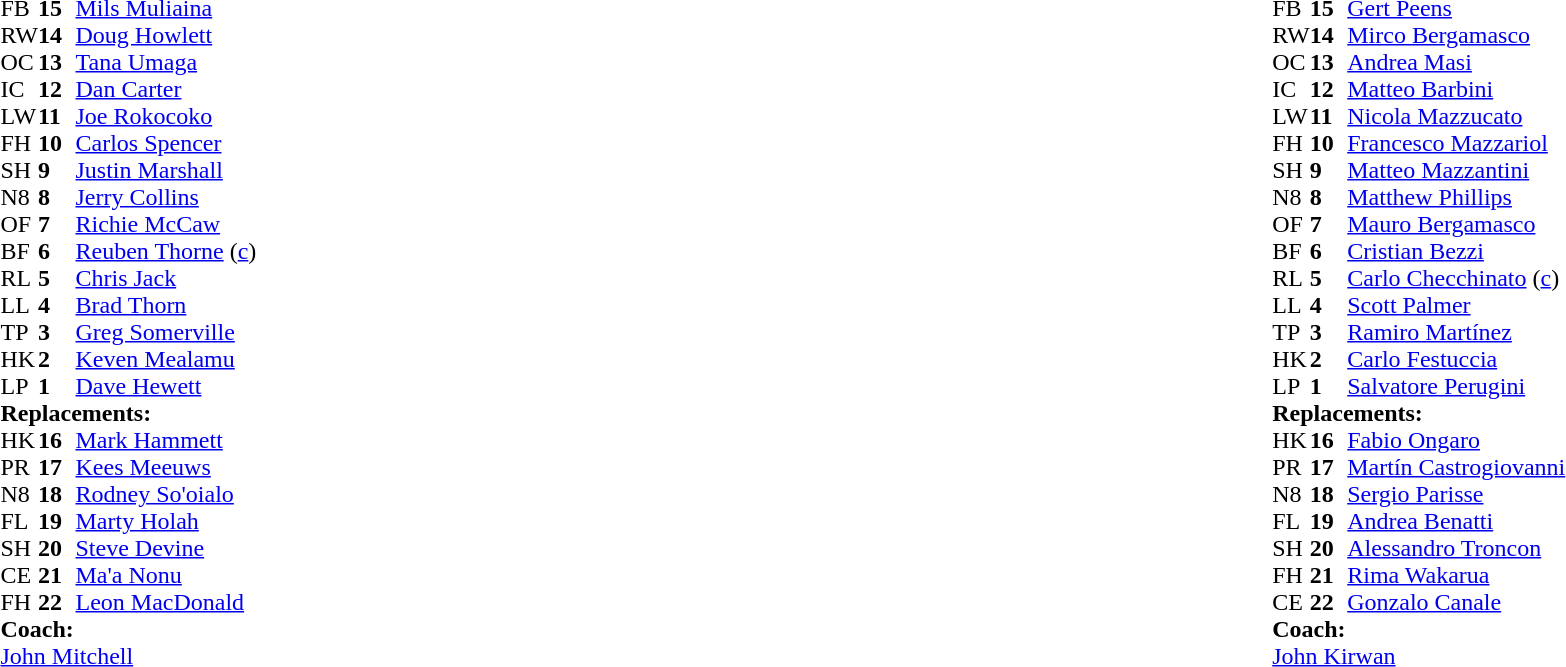<table style="width:100%">
<tr>
<td style="vertical-align:top;width:50%"><br><table cellspacing="0" cellpadding="0">
<tr>
<th width="25"></th>
<th width="25"></th>
</tr>
<tr>
<td>FB</td>
<td><strong>15</strong></td>
<td><a href='#'>Mils Muliaina</a></td>
</tr>
<tr>
<td>RW</td>
<td><strong>14</strong></td>
<td><a href='#'>Doug Howlett</a></td>
</tr>
<tr>
<td>OC</td>
<td><strong>13</strong></td>
<td><a href='#'>Tana Umaga</a></td>
</tr>
<tr>
<td>IC</td>
<td><strong>12</strong></td>
<td><a href='#'>Dan Carter</a></td>
</tr>
<tr>
<td>LW</td>
<td><strong>11</strong></td>
<td><a href='#'>Joe Rokocoko</a></td>
</tr>
<tr>
<td>FH</td>
<td><strong>10</strong></td>
<td><a href='#'>Carlos Spencer</a></td>
</tr>
<tr>
<td>SH</td>
<td><strong>9</strong></td>
<td><a href='#'>Justin Marshall</a></td>
</tr>
<tr>
<td>N8</td>
<td><strong>8</strong></td>
<td><a href='#'>Jerry Collins</a></td>
</tr>
<tr>
<td>OF</td>
<td><strong>7</strong></td>
<td><a href='#'>Richie McCaw</a></td>
</tr>
<tr>
<td>BF</td>
<td><strong>6</strong></td>
<td><a href='#'>Reuben Thorne</a> (<a href='#'>c</a>)</td>
</tr>
<tr>
<td>RL</td>
<td><strong>5</strong></td>
<td><a href='#'>Chris Jack</a></td>
</tr>
<tr>
<td>LL</td>
<td><strong>4</strong></td>
<td><a href='#'>Brad Thorn</a></td>
</tr>
<tr>
<td>TP</td>
<td><strong>3</strong></td>
<td><a href='#'>Greg Somerville</a></td>
</tr>
<tr>
<td>HK</td>
<td><strong>2</strong></td>
<td><a href='#'>Keven Mealamu</a></td>
</tr>
<tr>
<td>LP</td>
<td><strong>1</strong></td>
<td><a href='#'>Dave Hewett</a></td>
</tr>
<tr>
<td colspan="3"><strong>Replacements:</strong></td>
</tr>
<tr>
<td>HK</td>
<td><strong>16</strong></td>
<td><a href='#'>Mark Hammett</a></td>
</tr>
<tr>
<td>PR</td>
<td><strong>17</strong></td>
<td><a href='#'>Kees Meeuws</a></td>
</tr>
<tr>
<td>N8</td>
<td><strong>18</strong></td>
<td><a href='#'>Rodney So'oialo</a></td>
</tr>
<tr>
<td>FL</td>
<td><strong>19</strong></td>
<td><a href='#'>Marty Holah</a></td>
</tr>
<tr>
<td>SH</td>
<td><strong>20</strong></td>
<td><a href='#'>Steve Devine</a></td>
</tr>
<tr>
<td>CE</td>
<td><strong>21</strong></td>
<td><a href='#'>Ma'a Nonu</a></td>
</tr>
<tr>
<td>FH</td>
<td><strong>22</strong></td>
<td><a href='#'>Leon MacDonald</a></td>
</tr>
<tr>
<td colspan="3"><strong>Coach:</strong></td>
</tr>
<tr>
<td colspan="3"><a href='#'>John Mitchell</a></td>
</tr>
</table>
</td>
<td style="vertical-align:top"></td>
<td style="vertical-align:top;width:50%"><br><table cellspacing="0" cellpadding="0" style="margin:auto">
<tr>
<th width="25"></th>
<th width="25"></th>
</tr>
<tr>
<td>FB</td>
<td><strong>15</strong></td>
<td><a href='#'>Gert Peens</a></td>
</tr>
<tr>
<td>RW</td>
<td><strong>14</strong></td>
<td><a href='#'>Mirco Bergamasco</a></td>
</tr>
<tr>
<td>OC</td>
<td><strong>13</strong></td>
<td><a href='#'>Andrea Masi</a></td>
</tr>
<tr>
<td>IC</td>
<td><strong>12</strong></td>
<td><a href='#'>Matteo Barbini</a></td>
</tr>
<tr>
<td>LW</td>
<td><strong>11</strong></td>
<td><a href='#'>Nicola Mazzucato</a></td>
</tr>
<tr>
<td>FH</td>
<td><strong>10</strong></td>
<td><a href='#'>Francesco Mazzariol</a></td>
</tr>
<tr>
<td>SH</td>
<td><strong>9</strong></td>
<td><a href='#'>Matteo Mazzantini</a></td>
</tr>
<tr>
<td>N8</td>
<td><strong>8</strong></td>
<td><a href='#'>Matthew Phillips</a></td>
</tr>
<tr>
<td>OF</td>
<td><strong>7</strong></td>
<td><a href='#'>Mauro Bergamasco</a></td>
</tr>
<tr>
<td>BF</td>
<td><strong>6</strong></td>
<td><a href='#'>Cristian Bezzi</a></td>
</tr>
<tr>
<td>RL</td>
<td><strong>5</strong></td>
<td><a href='#'>Carlo Checchinato</a> (<a href='#'>c</a>)</td>
</tr>
<tr>
<td>LL</td>
<td><strong>4</strong></td>
<td><a href='#'>Scott Palmer</a></td>
</tr>
<tr>
<td>TP</td>
<td><strong>3</strong></td>
<td><a href='#'>Ramiro Martínez</a></td>
</tr>
<tr>
<td>HK</td>
<td><strong>2</strong></td>
<td><a href='#'>Carlo Festuccia</a></td>
</tr>
<tr>
<td>LP</td>
<td><strong>1</strong></td>
<td><a href='#'>Salvatore Perugini</a></td>
</tr>
<tr>
<td colspan="3"><strong>Replacements:</strong></td>
</tr>
<tr>
<td>HK</td>
<td><strong>16</strong></td>
<td><a href='#'>Fabio Ongaro</a></td>
</tr>
<tr>
<td>PR</td>
<td><strong>17</strong></td>
<td><a href='#'>Martín Castrogiovanni</a></td>
</tr>
<tr>
<td>N8</td>
<td><strong>18</strong></td>
<td><a href='#'>Sergio Parisse</a></td>
</tr>
<tr>
<td>FL</td>
<td><strong>19</strong></td>
<td><a href='#'>Andrea Benatti</a></td>
</tr>
<tr>
<td>SH</td>
<td><strong>20</strong></td>
<td><a href='#'>Alessandro Troncon</a></td>
</tr>
<tr>
<td>FH</td>
<td><strong>21</strong></td>
<td><a href='#'>Rima Wakarua</a></td>
</tr>
<tr>
<td>CE</td>
<td><strong>22</strong></td>
<td><a href='#'>Gonzalo Canale</a></td>
</tr>
<tr>
<td colspan="3"><strong>Coach:</strong></td>
</tr>
<tr>
<td colspan="3"> <a href='#'>John Kirwan</a></td>
</tr>
</table>
</td>
</tr>
</table>
